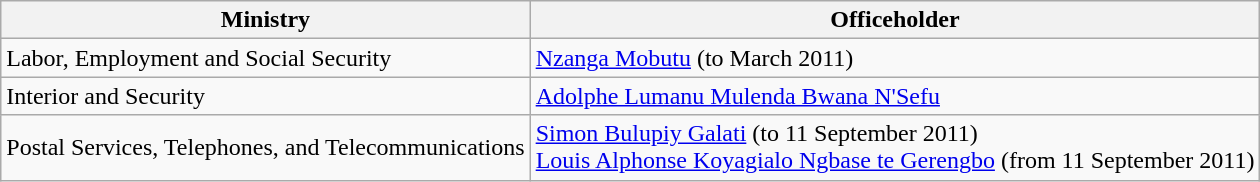<table class=wikitable>
<tr>
<th>Ministry</th>
<th>Officeholder</th>
</tr>
<tr>
<td>Labor, Employment and Social Security</td>
<td><a href='#'>Nzanga Mobutu</a> (to March 2011)</td>
</tr>
<tr>
<td>Interior and Security</td>
<td><a href='#'>Adolphe Lumanu Mulenda Bwana N'Sefu</a></td>
</tr>
<tr>
<td>Postal Services, Telephones, and Telecommunications</td>
<td><a href='#'>Simon Bulupiy Galati</a> (to 11 September 2011)<br><a href='#'>Louis Alphonse Koyagialo Ngbase te Gerengbo</a> (from 11 September 2011)</td>
</tr>
</table>
